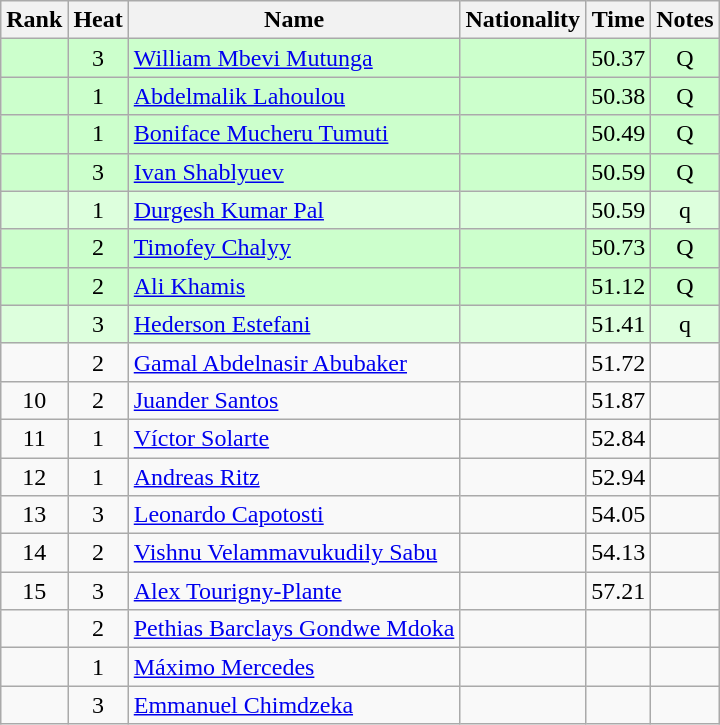<table class="wikitable sortable" style="text-align:center">
<tr>
<th>Rank</th>
<th>Heat</th>
<th>Name</th>
<th>Nationality</th>
<th>Time</th>
<th>Notes</th>
</tr>
<tr bgcolor=ccffcc>
<td></td>
<td>3</td>
<td align=left><a href='#'>William Mbevi Mutunga</a></td>
<td align=left></td>
<td>50.37</td>
<td>Q</td>
</tr>
<tr bgcolor=ccffcc>
<td></td>
<td>1</td>
<td align=left><a href='#'>Abdelmalik Lahoulou</a></td>
<td align=left></td>
<td>50.38</td>
<td>Q</td>
</tr>
<tr bgcolor=ccffcc>
<td></td>
<td>1</td>
<td align=left><a href='#'>Boniface Mucheru Tumuti</a></td>
<td align=left></td>
<td>50.49</td>
<td>Q</td>
</tr>
<tr bgcolor=ccffcc>
<td></td>
<td>3</td>
<td align=left><a href='#'>Ivan Shablyuev</a></td>
<td align=left></td>
<td>50.59</td>
<td>Q</td>
</tr>
<tr bgcolor=ddffdd>
<td></td>
<td>1</td>
<td align=left><a href='#'>Durgesh Kumar Pal</a></td>
<td align=left></td>
<td>50.59</td>
<td>q</td>
</tr>
<tr bgcolor=ccffcc>
<td></td>
<td>2</td>
<td align=left><a href='#'>Timofey Chalyy</a></td>
<td align=left></td>
<td>50.73</td>
<td>Q</td>
</tr>
<tr bgcolor=ccffcc>
<td></td>
<td>2</td>
<td align=left><a href='#'>Ali Khamis</a></td>
<td align=left></td>
<td>51.12</td>
<td>Q</td>
</tr>
<tr bgcolor=ddffdd>
<td></td>
<td>3</td>
<td align=left><a href='#'>Hederson Estefani</a></td>
<td align=left></td>
<td>51.41</td>
<td>q</td>
</tr>
<tr>
<td></td>
<td>2</td>
<td align=left><a href='#'>Gamal Abdelnasir Abubaker</a></td>
<td align=left></td>
<td>51.72</td>
<td></td>
</tr>
<tr>
<td>10</td>
<td>2</td>
<td align=left><a href='#'>Juander Santos</a></td>
<td align=left></td>
<td>51.87</td>
<td></td>
</tr>
<tr>
<td>11</td>
<td>1</td>
<td align=left><a href='#'>Víctor Solarte</a></td>
<td align=left></td>
<td>52.84</td>
<td></td>
</tr>
<tr>
<td>12</td>
<td>1</td>
<td align=left><a href='#'>Andreas Ritz</a></td>
<td align=left></td>
<td>52.94</td>
<td></td>
</tr>
<tr>
<td>13</td>
<td>3</td>
<td align=left><a href='#'>Leonardo Capotosti</a></td>
<td align=left></td>
<td>54.05</td>
<td></td>
</tr>
<tr>
<td>14</td>
<td>2</td>
<td align=left><a href='#'>Vishnu Velammavukudily Sabu</a></td>
<td align=left></td>
<td>54.13</td>
<td></td>
</tr>
<tr>
<td>15</td>
<td>3</td>
<td align=left><a href='#'>Alex Tourigny-Plante</a></td>
<td align=left></td>
<td>57.21</td>
<td></td>
</tr>
<tr>
<td></td>
<td>2</td>
<td align=left><a href='#'>Pethias Barclays Gondwe Mdoka</a></td>
<td align=left></td>
<td></td>
<td></td>
</tr>
<tr>
<td></td>
<td>1</td>
<td align=left><a href='#'>Máximo Mercedes</a></td>
<td align=left></td>
<td></td>
<td></td>
</tr>
<tr>
<td></td>
<td>3</td>
<td align=left><a href='#'>Emmanuel Chimdzeka</a></td>
<td align=left></td>
<td></td>
<td></td>
</tr>
</table>
